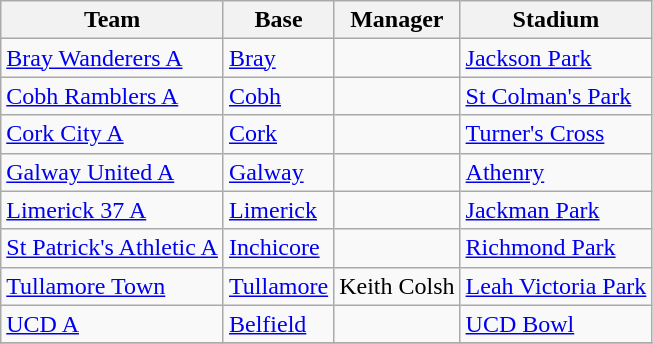<table class="wikitable sortable">
<tr>
<th>Team</th>
<th>Base</th>
<th>Manager</th>
<th>Stadium</th>
</tr>
<tr>
<td><a href='#'>Bray Wanderers A</a></td>
<td><a href='#'>Bray</a></td>
<td></td>
<td><a href='#'>Jackson Park</a></td>
</tr>
<tr>
<td><a href='#'>Cobh Ramblers A</a></td>
<td><a href='#'>Cobh</a></td>
<td></td>
<td><a href='#'>St Colman's Park</a></td>
</tr>
<tr>
<td><a href='#'>Cork City A</a></td>
<td><a href='#'>Cork</a></td>
<td></td>
<td><a href='#'>Turner's Cross</a></td>
</tr>
<tr>
<td><a href='#'>Galway United A</a></td>
<td><a href='#'>Galway</a></td>
<td></td>
<td><a href='#'>Athenry</a></td>
</tr>
<tr>
<td><a href='#'>Limerick 37 A</a></td>
<td><a href='#'>Limerick</a></td>
<td></td>
<td><a href='#'>Jackman Park</a></td>
</tr>
<tr>
<td><a href='#'>St Patrick's Athletic A</a></td>
<td><a href='#'>Inchicore</a></td>
<td></td>
<td><a href='#'>Richmond Park</a></td>
</tr>
<tr>
<td><a href='#'>Tullamore Town</a></td>
<td><a href='#'>Tullamore</a></td>
<td> Keith Colsh</td>
<td><a href='#'>Leah Victoria Park</a></td>
</tr>
<tr>
<td><a href='#'>UCD A</a></td>
<td><a href='#'>Belfield</a></td>
<td></td>
<td><a href='#'>UCD Bowl</a></td>
</tr>
<tr>
</tr>
</table>
